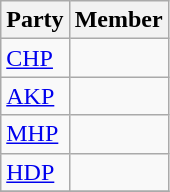<table class="wikitable">
<tr>
<th>Party</th>
<th colspan="2">Member</th>
</tr>
<tr>
<td><a href='#'>CHP</a></td>
<td></td>
</tr>
<tr>
<td><a href='#'>AKP</a></td>
<td></td>
</tr>
<tr>
<td><a href='#'>MHP</a></td>
<td></td>
</tr>
<tr>
<td><a href='#'>HDP</a></td>
<td></td>
</tr>
<tr>
</tr>
</table>
